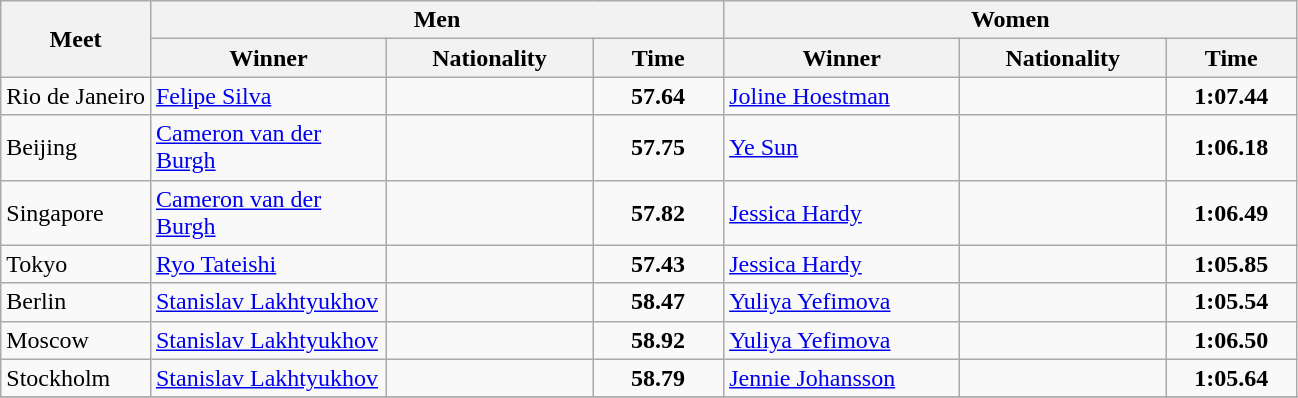<table class="wikitable">
<tr>
<th rowspan="2">Meet</th>
<th colspan="3">Men</th>
<th colspan="3">Women</th>
</tr>
<tr>
<th width=150>Winner</th>
<th width=130>Nationality</th>
<th width=80>Time</th>
<th width=150>Winner</th>
<th width=130>Nationality</th>
<th width=80>Time</th>
</tr>
<tr>
<td>Rio de Janeiro</td>
<td><a href='#'>Felipe Silva</a></td>
<td></td>
<td align=center><strong>57.64</strong></td>
<td><a href='#'>Joline Hoestman</a></td>
<td></td>
<td align=center><strong>1:07.44</strong></td>
</tr>
<tr>
<td>Beijing</td>
<td><a href='#'>Cameron van der Burgh</a></td>
<td></td>
<td align=center><strong>57.75</strong></td>
<td><a href='#'>Ye Sun</a></td>
<td></td>
<td align=center><strong>1:06.18</strong></td>
</tr>
<tr>
<td>Singapore</td>
<td><a href='#'>Cameron van der Burgh</a></td>
<td></td>
<td align=center><strong>57.82</strong></td>
<td><a href='#'>Jessica Hardy</a></td>
<td></td>
<td align=center><strong>1:06.49</strong></td>
</tr>
<tr>
<td>Tokyo</td>
<td><a href='#'>Ryo Tateishi</a></td>
<td></td>
<td align=center><strong>57.43</strong></td>
<td><a href='#'>Jessica Hardy</a></td>
<td></td>
<td align=center><strong>1:05.85</strong></td>
</tr>
<tr>
<td>Berlin</td>
<td><a href='#'>Stanislav Lakhtyukhov</a></td>
<td></td>
<td align=center><strong>58.47</strong></td>
<td><a href='#'>Yuliya Yefimova</a></td>
<td></td>
<td align=center><strong>1:05.54</strong></td>
</tr>
<tr>
<td>Moscow</td>
<td><a href='#'>Stanislav Lakhtyukhov</a></td>
<td></td>
<td align=center><strong>58.92</strong></td>
<td><a href='#'>Yuliya Yefimova</a></td>
<td></td>
<td align=center><strong>1:06.50</strong></td>
</tr>
<tr>
<td>Stockholm</td>
<td><a href='#'>Stanislav Lakhtyukhov</a></td>
<td></td>
<td align=center><strong>58.79</strong></td>
<td><a href='#'>Jennie Johansson</a></td>
<td></td>
<td align=center><strong>1:05.64</strong></td>
</tr>
<tr>
</tr>
</table>
